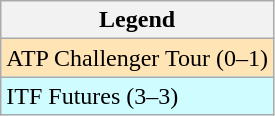<table class=wikitable>
<tr>
<th>Legend</th>
</tr>
<tr style="background:moccasin;">
<td>ATP Challenger Tour (0–1)</td>
</tr>
<tr style="background:#cffcff;">
<td>ITF Futures (3–3)</td>
</tr>
</table>
